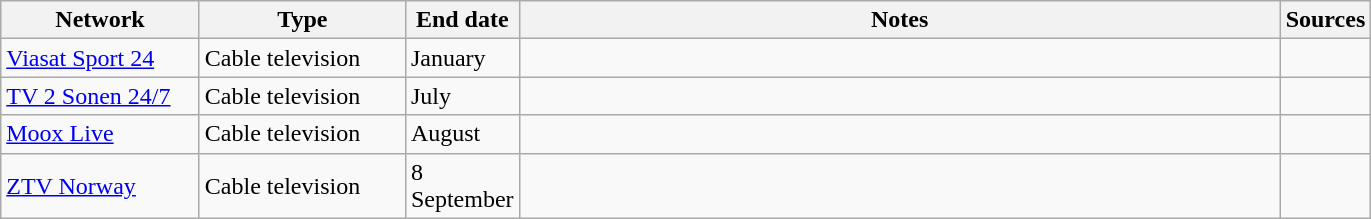<table class="wikitable">
<tr>
<th style="text-align:center; width:125px">Network</th>
<th style="text-align:center; width:130px">Type</th>
<th style="text-align:center; width:60px">End date</th>
<th style="text-align:center; width:500px">Notes</th>
<th style="text-align:center; width:30px">Sources</th>
</tr>
<tr>
<td><a href='#'>Viasat Sport 24</a></td>
<td>Cable television</td>
<td>January</td>
<td></td>
<td></td>
</tr>
<tr>
<td><a href='#'>TV 2 Sonen 24/7</a></td>
<td>Cable television</td>
<td>July</td>
<td></td>
<td></td>
</tr>
<tr>
<td><a href='#'>Moox Live</a></td>
<td>Cable television</td>
<td>August</td>
<td></td>
<td></td>
</tr>
<tr>
<td><a href='#'>ZTV Norway</a></td>
<td>Cable television</td>
<td>8 September</td>
<td></td>
<td></td>
</tr>
</table>
